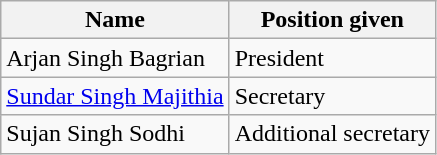<table class="wikitable">
<tr>
<th>Name</th>
<th>Position given</th>
</tr>
<tr>
<td>Arjan Singh Bagrian</td>
<td>President</td>
</tr>
<tr>
<td><a href='#'>Sundar Singh Majithia</a></td>
<td>Secretary</td>
</tr>
<tr>
<td>Sujan Singh Sodhi</td>
<td>Additional secretary</td>
</tr>
</table>
